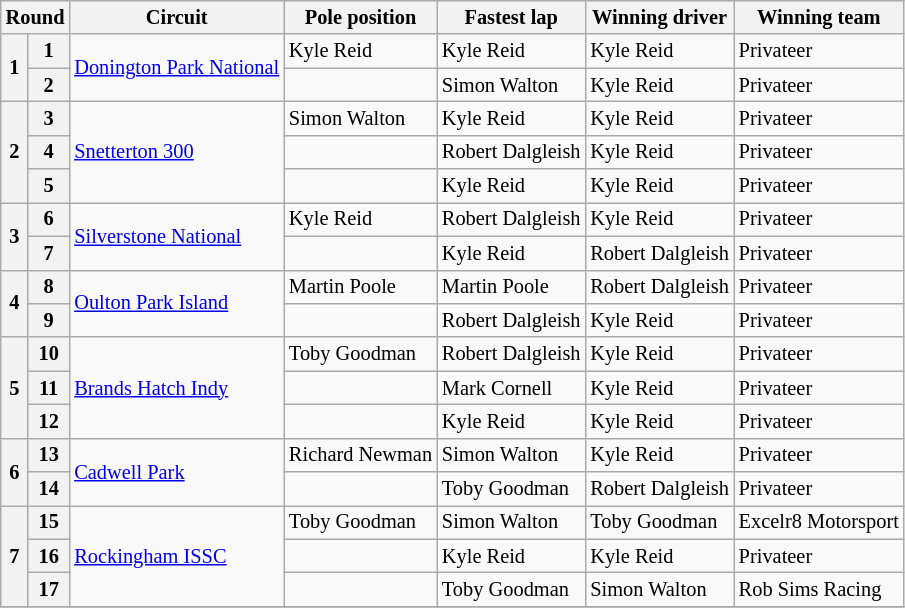<table class="wikitable" style="font-size: 85%;">
<tr>
<th colspan=2>Round</th>
<th>Circuit</th>
<th>Pole position</th>
<th>Fastest lap</th>
<th>Winning driver</th>
<th>Winning team</th>
</tr>
<tr>
<th rowspan=2>1</th>
<th>1</th>
<td rowspan=2><a href='#'> Donington Park National</a></td>
<td> Kyle Reid</td>
<td> Kyle Reid</td>
<td> Kyle Reid</td>
<td>Privateer</td>
</tr>
<tr>
<th>2</th>
<td></td>
<td> Simon Walton</td>
<td> Kyle Reid</td>
<td>Privateer</td>
</tr>
<tr>
<th rowspan=3>2</th>
<th>3</th>
<td rowspan=3><a href='#'>Snetterton 300</a></td>
<td> Simon Walton</td>
<td> Kyle Reid</td>
<td> Kyle Reid</td>
<td>Privateer</td>
</tr>
<tr>
<th>4</th>
<td></td>
<td> Robert Dalgleish</td>
<td> Kyle Reid</td>
<td>Privateer</td>
</tr>
<tr>
<th>5</th>
<td></td>
<td> Kyle Reid</td>
<td> Kyle Reid</td>
<td>Privateer</td>
</tr>
<tr>
<th rowspan=2>3</th>
<th>6</th>
<td rowspan=2><a href='#'>Silverstone National</a></td>
<td> Kyle Reid</td>
<td> Robert Dalgleish</td>
<td> Kyle Reid</td>
<td>Privateer</td>
</tr>
<tr>
<th>7</th>
<td></td>
<td> Kyle Reid</td>
<td> Robert Dalgleish</td>
<td>Privateer</td>
</tr>
<tr>
<th rowspan=2>4</th>
<th>8</th>
<td rowspan=2><a href='#'> Oulton Park Island</a></td>
<td> Martin Poole</td>
<td> Martin Poole</td>
<td> Robert Dalgleish</td>
<td>Privateer</td>
</tr>
<tr>
<th>9</th>
<td></td>
<td> Robert Dalgleish</td>
<td> Kyle Reid</td>
<td>Privateer</td>
</tr>
<tr>
<th rowspan=3>5</th>
<th>10</th>
<td rowspan=3><a href='#'> Brands Hatch Indy</a></td>
<td> Toby Goodman</td>
<td> Robert Dalgleish</td>
<td> Kyle Reid</td>
<td>Privateer</td>
</tr>
<tr>
<th>11</th>
<td></td>
<td> Mark Cornell</td>
<td> Kyle Reid</td>
<td>Privateer</td>
</tr>
<tr>
<th>12</th>
<td></td>
<td> Kyle Reid</td>
<td> Kyle Reid</td>
<td>Privateer</td>
</tr>
<tr>
<th rowspan=2>6</th>
<th>13</th>
<td rowspan=2><a href='#'>Cadwell Park</a></td>
<td> Richard Newman</td>
<td> Simon Walton</td>
<td> Kyle Reid</td>
<td>Privateer</td>
</tr>
<tr>
<th>14</th>
<td></td>
<td> Toby Goodman</td>
<td> Robert Dalgleish</td>
<td>Privateer</td>
</tr>
<tr>
<th rowspan=3>7</th>
<th>15</th>
<td rowspan=3><a href='#'>Rockingham ISSC</a></td>
<td> Toby Goodman</td>
<td> Simon Walton</td>
<td> Toby Goodman</td>
<td>Excelr8 Motorsport</td>
</tr>
<tr>
<th>16</th>
<td></td>
<td> Kyle Reid</td>
<td> Kyle Reid</td>
<td>Privateer</td>
</tr>
<tr>
<th>17</th>
<td></td>
<td> Toby Goodman</td>
<td> Simon Walton</td>
<td>Rob Sims Racing</td>
</tr>
<tr>
</tr>
</table>
